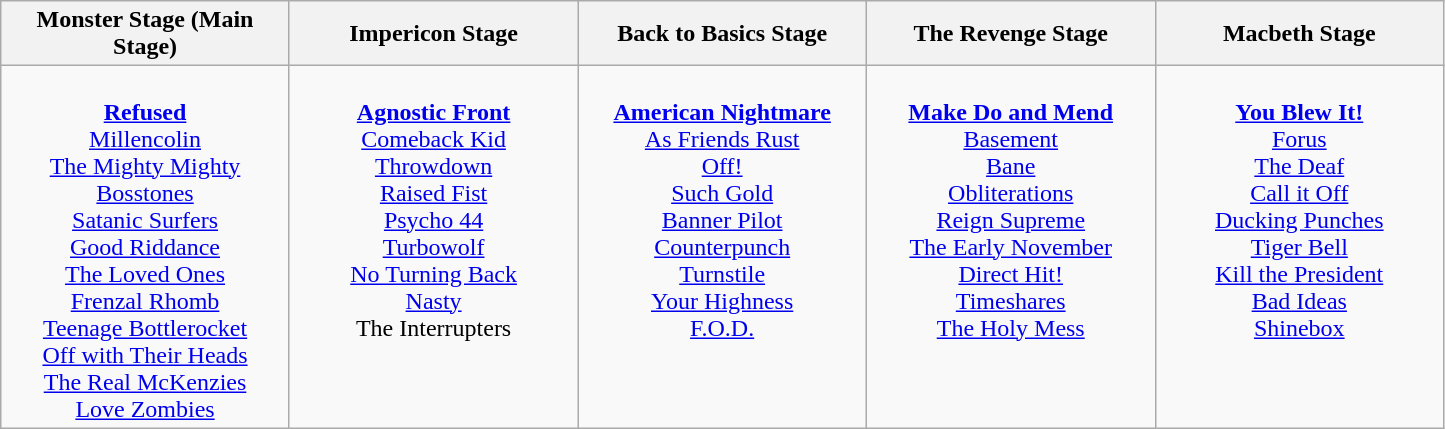<table class="wikitable">
<tr>
<th>Monster Stage (Main Stage)</th>
<th>Impericon Stage</th>
<th>Back to Basics Stage</th>
<th>The Revenge Stage</th>
<th>Macbeth Stage</th>
</tr>
<tr>
<td style="text-align:center; vertical-align:top; width:185px;"><br><strong><a href='#'>Refused</a></strong>
<br><a href='#'>Millencolin</a>
<br><a href='#'>The Mighty Mighty Bosstones</a>
<br><a href='#'>Satanic Surfers</a>
<br><a href='#'>Good Riddance</a>
<br><a href='#'>The Loved Ones</a>
<br><a href='#'>Frenzal Rhomb</a>
<br><a href='#'>Teenage Bottlerocket</a>
<br><a href='#'>Off with Their Heads</a>
<br><a href='#'>The Real McKenzies</a>
<br><a href='#'>Love Zombies</a></td>
<td style="text-align:center; vertical-align:top; width:185px;"><br><strong><a href='#'>Agnostic Front</a></strong>
<br><a href='#'>Comeback Kid</a>
<br><a href='#'>Throwdown</a>
<br><a href='#'>Raised Fist</a>
<br><a href='#'>Psycho 44</a>
<br><a href='#'>Turbowolf</a>
<br><a href='#'>No Turning Back</a>
<br><a href='#'>Nasty</a>
<br>The Interrupters</td>
<td style="text-align:center; vertical-align:top; width:185px;"><br><strong><a href='#'>American Nightmare</a></strong>
<br><a href='#'>As Friends Rust</a>
<br><a href='#'>Off!</a>
<br><a href='#'>Such Gold</a>
<br><a href='#'>Banner Pilot</a>
<br><a href='#'>Counterpunch</a>
<br><a href='#'>Turnstile</a>
<br><a href='#'>Your Highness</a>
<br><a href='#'>F.O.D.</a></td>
<td style="text-align:center; vertical-align:top; width:185px;"><br><strong><a href='#'>Make Do and Mend</a></strong>
<br><a href='#'>Basement</a>
<br><a href='#'>Bane</a>
<br><a href='#'>Obliterations</a>
<br><a href='#'>Reign Supreme</a>
<br><a href='#'>The Early November</a>
<br><a href='#'>Direct Hit!</a>
<br><a href='#'>Timeshares</a>
<br><a href='#'>The Holy Mess</a></td>
<td style="text-align:center; vertical-align:top; width:185px;"><br><strong><a href='#'>You Blew It!</a></strong>
<br><a href='#'>Forus</a>
<br><a href='#'>The Deaf</a>
<br><a href='#'>Call it Off</a>
<br><a href='#'>Ducking Punches</a>
<br><a href='#'>Tiger Bell</a>
<br><a href='#'>Kill the President</a>
<br><a href='#'>Bad Ideas</a>
<br><a href='#'>Shinebox</a></td>
</tr>
</table>
